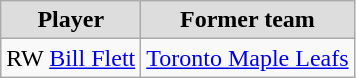<table class="wikitable">
<tr align="center"  bgcolor="#dddddd">
<td><strong>Player</strong></td>
<td><strong>Former team</strong></td>
</tr>
<tr>
<td>RW <a href='#'>Bill Flett</a></td>
<td><a href='#'>Toronto Maple Leafs</a></td>
</tr>
</table>
